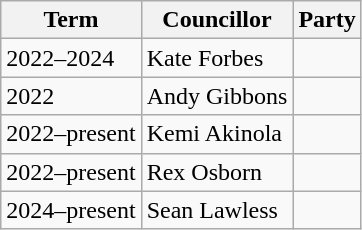<table class="wikitable">
<tr>
<th>Term</th>
<th>Councillor</th>
<th colspan=2>Party</th>
</tr>
<tr>
<td>2022–2024</td>
<td>Kate Forbes</td>
<td></td>
</tr>
<tr>
<td>2022</td>
<td>Andy Gibbons</td>
<td></td>
</tr>
<tr>
<td>2022–present</td>
<td>Kemi Akinola</td>
<td></td>
</tr>
<tr>
<td>2022–present</td>
<td>Rex Osborn</td>
<td></td>
</tr>
<tr>
<td>2024–present</td>
<td>Sean Lawless</td>
<td></td>
</tr>
</table>
